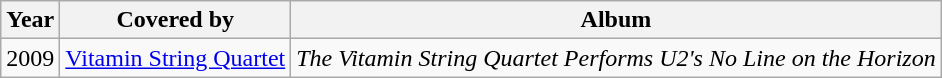<table class="wikitable">
<tr>
<th>Year</th>
<th>Covered by</th>
<th>Album</th>
</tr>
<tr>
<td>2009</td>
<td><a href='#'>Vitamin String Quartet</a></td>
<td><em>The Vitamin String Quartet Performs U2's No Line on the Horizon</em></td>
</tr>
</table>
